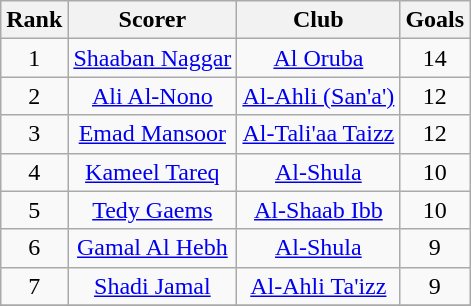<table class="wikitable" style="text-align:center">
<tr>
<th>Rank</th>
<th>Scorer</th>
<th>Club</th>
<th>Goals</th>
</tr>
<tr>
<td>1</td>
<td> <a href='#'>Shaaban Naggar</a></td>
<td><a href='#'>Al Oruba</a></td>
<td>14</td>
</tr>
<tr>
<td>2</td>
<td> <a href='#'>Ali Al-Nono</a></td>
<td><a href='#'>Al-Ahli (San'a')</a></td>
<td>12</td>
</tr>
<tr>
<td>3</td>
<td> <a href='#'>Emad Mansoor</a></td>
<td><a href='#'>Al-Tali'aa Taizz</a></td>
<td>12</td>
</tr>
<tr>
<td>4</td>
<td> <a href='#'>Kameel Tareq</a></td>
<td><a href='#'>Al-Shula</a></td>
<td>10</td>
</tr>
<tr>
<td>5</td>
<td> <a href='#'>Tedy Gaems</a></td>
<td><a href='#'>Al-Shaab Ibb</a></td>
<td>10</td>
</tr>
<tr>
<td>6</td>
<td> <a href='#'>Gamal Al Hebh</a></td>
<td><a href='#'>Al-Shula</a></td>
<td>9</td>
</tr>
<tr>
<td>7</td>
<td> <a href='#'>Shadi Jamal</a></td>
<td><a href='#'>Al-Ahli Ta'izz</a></td>
<td>9</td>
</tr>
<tr>
</tr>
</table>
